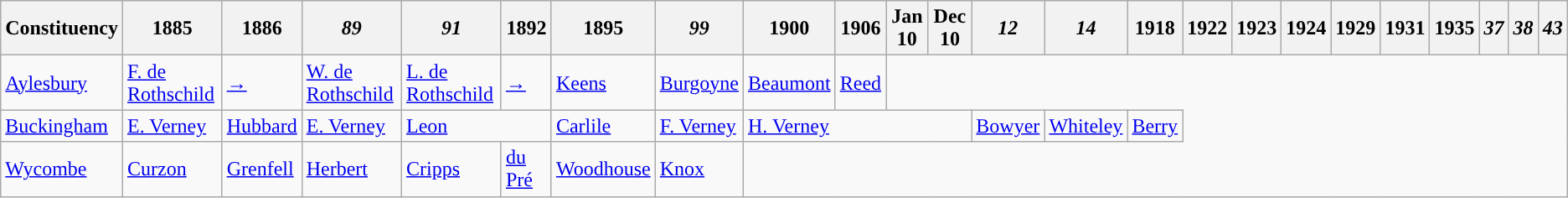<table class="wikitable">
<tr>
<th>Constituency</th>
<th>1885</th>
<th>1886</th>
<th><em>89</em></th>
<th><em>91</em></th>
<th>1892</th>
<th>1895</th>
<th><em>99</em></th>
<th>1900</th>
<th>1906</th>
<th>Jan 10</th>
<th>Dec 10</th>
<th><em>12</em></th>
<th><em>14</em></th>
<th>1918</th>
<th>1922</th>
<th>1923</th>
<th>1924</th>
<th>1929</th>
<th>1931</th>
<th>1935</th>
<th><em>37</em></th>
<th><em>38</em></th>
<th><em>43</em></th>
</tr>
<tr>
<td><a href='#'>Aylesbury</a></td>
<td><a href='#'>F. de Rothschild</a></td>
<td><a href='#'><span>→</span></a></td>
<td><a href='#'><span>W. de Rothschild</span></a></td>
<td><a href='#'><span>L. de Rothschild</span></a></td>
<td><a href='#'>→</a></td>
<td><a href='#'>Keens</a></td>
<td><a href='#'>Burgoyne</a></td>
<td><a href='#'>Beaumont</a></td>
<td><a href='#'>Reed</a></td>
</tr>
<tr>
<td><a href='#'>Buckingham</a></td>
<td><a href='#'>E. Verney</a></td>
<td><a href='#'>Hubbard</a></td>
<td><a href='#'>E. Verney</a></td>
<td colspan="2"><a href='#'>Leon</a></td>
<td><a href='#'>Carlile</a></td>
<td><a href='#'>F. Verney</a></td>
<td colspan="4"><a href='#'>H. Verney</a></td>
<td><a href='#'>Bowyer</a></td>
<td><a href='#'>Whiteley</a></td>
<td><a href='#'>Berry</a></td>
</tr>
<tr>
<td><a href='#'>Wycombe</a></td>
<td><a href='#'>Curzon</a></td>
<td><a href='#'>Grenfell</a></td>
<td><a href='#'>Herbert</a></td>
<td><a href='#'>Cripps</a></td>
<td><a href='#'>du Pré</a></td>
<td><a href='#'>Woodhouse</a></td>
<td><a href='#'>Knox</a></td>
</tr>
</table>
